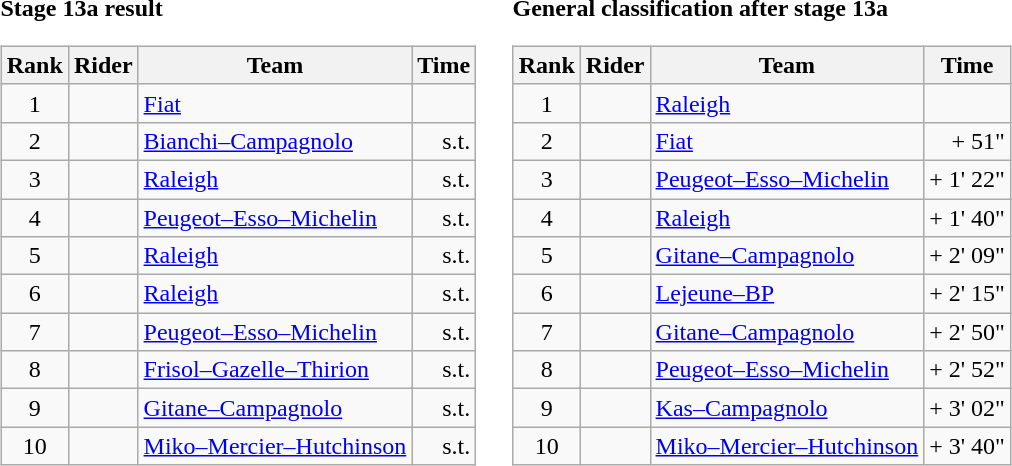<table>
<tr>
<td><strong>Stage 13a result</strong><br><table class="wikitable">
<tr>
<th scope="col">Rank</th>
<th scope="col">Rider</th>
<th scope="col">Team</th>
<th scope="col">Time</th>
</tr>
<tr>
<td style="text-align:center;">1</td>
<td></td>
<td><a href='#'>Fiat</a></td>
<td style="text-align:right;"></td>
</tr>
<tr>
<td style="text-align:center;">2</td>
<td></td>
<td><a href='#'>Bianchi–Campagnolo</a></td>
<td style="text-align:right;">s.t.</td>
</tr>
<tr>
<td style="text-align:center;">3</td>
<td></td>
<td><a href='#'>Raleigh</a></td>
<td style="text-align:right;">s.t.</td>
</tr>
<tr>
<td style="text-align:center;">4</td>
<td></td>
<td><a href='#'>Peugeot–Esso–Michelin</a></td>
<td style="text-align:right;">s.t.</td>
</tr>
<tr>
<td style="text-align:center;">5</td>
<td></td>
<td><a href='#'>Raleigh</a></td>
<td style="text-align:right;">s.t.</td>
</tr>
<tr>
<td style="text-align:center;">6</td>
<td></td>
<td><a href='#'>Raleigh</a></td>
<td style="text-align:right;">s.t.</td>
</tr>
<tr>
<td style="text-align:center;">7</td>
<td></td>
<td><a href='#'>Peugeot–Esso–Michelin</a></td>
<td style="text-align:right;">s.t.</td>
</tr>
<tr>
<td style="text-align:center;">8</td>
<td></td>
<td><a href='#'>Frisol–Gazelle–Thirion</a></td>
<td style="text-align:right;">s.t.</td>
</tr>
<tr>
<td style="text-align:center;">9</td>
<td></td>
<td><a href='#'>Gitane–Campagnolo</a></td>
<td style="text-align:right;">s.t.</td>
</tr>
<tr>
<td style="text-align:center;">10</td>
<td></td>
<td><a href='#'>Miko–Mercier–Hutchinson</a></td>
<td style="text-align:right;">s.t.</td>
</tr>
</table>
</td>
<td></td>
<td><strong>General classification after stage 13a</strong><br><table class="wikitable">
<tr>
<th scope="col">Rank</th>
<th scope="col">Rider</th>
<th scope="col">Team</th>
<th scope="col">Time</th>
</tr>
<tr>
<td style="text-align:center;">1</td>
<td> </td>
<td><a href='#'>Raleigh</a></td>
<td style="text-align:right;"></td>
</tr>
<tr>
<td style="text-align:center;">2</td>
<td></td>
<td><a href='#'>Fiat</a></td>
<td style="text-align:right;">+ 51"</td>
</tr>
<tr>
<td style="text-align:center;">3</td>
<td></td>
<td><a href='#'>Peugeot–Esso–Michelin</a></td>
<td style="text-align:right;">+ 1' 22"</td>
</tr>
<tr>
<td style="text-align:center;">4</td>
<td></td>
<td><a href='#'>Raleigh</a></td>
<td style="text-align:right;">+ 1' 40"</td>
</tr>
<tr>
<td style="text-align:center;">5</td>
<td></td>
<td><a href='#'>Gitane–Campagnolo</a></td>
<td style="text-align:right;">+ 2' 09"</td>
</tr>
<tr>
<td style="text-align:center;">6</td>
<td></td>
<td><a href='#'>Lejeune–BP</a></td>
<td style="text-align:right;">+ 2' 15"</td>
</tr>
<tr>
<td style="text-align:center;">7</td>
<td></td>
<td><a href='#'>Gitane–Campagnolo</a></td>
<td style="text-align:right;">+ 2' 50"</td>
</tr>
<tr>
<td style="text-align:center;">8</td>
<td></td>
<td><a href='#'>Peugeot–Esso–Michelin</a></td>
<td style="text-align:right;">+ 2' 52"</td>
</tr>
<tr>
<td style="text-align:center;">9</td>
<td></td>
<td><a href='#'>Kas–Campagnolo</a></td>
<td style="text-align:right;">+ 3' 02"</td>
</tr>
<tr>
<td style="text-align:center;">10</td>
<td></td>
<td><a href='#'>Miko–Mercier–Hutchinson</a></td>
<td style="text-align:right;">+ 3' 40"</td>
</tr>
</table>
</td>
</tr>
</table>
